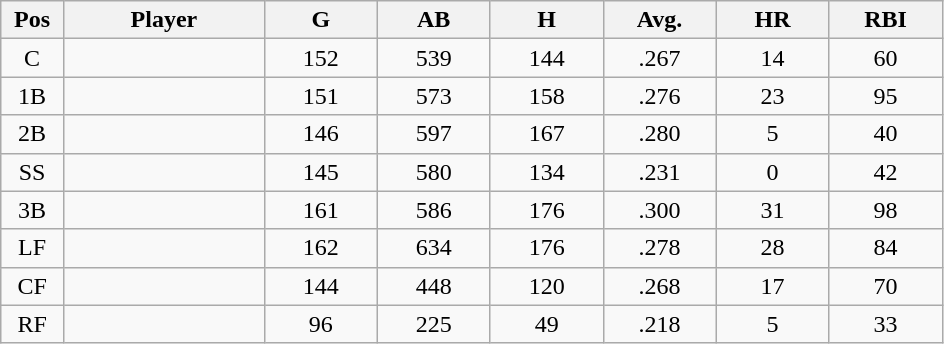<table class="wikitable sortable">
<tr>
<th bgcolor="#DDDDFF" width="5%">Pos</th>
<th bgcolor="#DDDDFF" width="16%">Player</th>
<th bgcolor="#DDDDFF" width="9%">G</th>
<th bgcolor="#DDDDFF" width="9%">AB</th>
<th bgcolor="#DDDDFF" width="9%">H</th>
<th bgcolor="#DDDDFF" width="9%">Avg.</th>
<th bgcolor="#DDDDFF" width="9%">HR</th>
<th bgcolor="#DDDDFF" width="9%">RBI</th>
</tr>
<tr align="center">
<td>C</td>
<td></td>
<td>152</td>
<td>539</td>
<td>144</td>
<td>.267</td>
<td>14</td>
<td>60</td>
</tr>
<tr align="center">
<td>1B</td>
<td></td>
<td>151</td>
<td>573</td>
<td>158</td>
<td>.276</td>
<td>23</td>
<td>95</td>
</tr>
<tr align="center">
<td>2B</td>
<td></td>
<td>146</td>
<td>597</td>
<td>167</td>
<td>.280</td>
<td>5</td>
<td>40</td>
</tr>
<tr align="center">
<td>SS</td>
<td></td>
<td>145</td>
<td>580</td>
<td>134</td>
<td>.231</td>
<td>0</td>
<td>42</td>
</tr>
<tr align="center">
<td>3B</td>
<td></td>
<td>161</td>
<td>586</td>
<td>176</td>
<td>.300</td>
<td>31</td>
<td>98</td>
</tr>
<tr align="center">
<td>LF</td>
<td></td>
<td>162</td>
<td>634</td>
<td>176</td>
<td>.278</td>
<td>28</td>
<td>84</td>
</tr>
<tr align="center">
<td>CF</td>
<td></td>
<td>144</td>
<td>448</td>
<td>120</td>
<td>.268</td>
<td>17</td>
<td>70</td>
</tr>
<tr align="center">
<td>RF</td>
<td></td>
<td>96</td>
<td>225</td>
<td>49</td>
<td>.218</td>
<td>5</td>
<td>33</td>
</tr>
</table>
